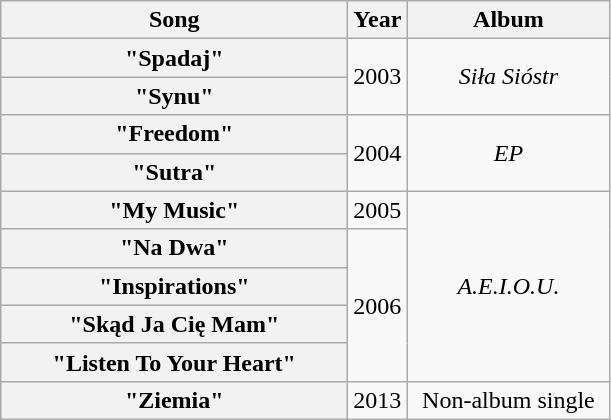<table class="wikitable plainrowheaders" style="text-align:center;">
<tr>
<th scope="col" style="width:14em;">Song</th>
<th scope="col">Year</th>
<th scope="col" style="width:8em;">Album</th>
</tr>
<tr>
<th scope="row">"Spadaj"</th>
<td rowspan="2">2003</td>
<td rowspan="2"><em>Siła Sióstr</em></td>
</tr>
<tr>
<th scope="row">"Synu"</th>
</tr>
<tr>
<th scope="row">"Freedom"</th>
<td rowspan="2">2004</td>
<td rowspan="2"><em>EP</em></td>
</tr>
<tr>
<th scope="row">"Sutra"</th>
</tr>
<tr>
<th scope="row">"My Music"</th>
<td>2005</td>
<td rowspan="5"><em>A.E.I.O.U.</em></td>
</tr>
<tr>
<th scope="row">"Na Dwa"</th>
<td rowspan="4">2006</td>
</tr>
<tr>
<th scope="row">"Inspirations"</th>
</tr>
<tr>
<th scope="row">"Skąd Ja Cię Mam"</th>
</tr>
<tr>
<th scope="row">"Listen To Your Heart"</th>
</tr>
<tr>
<th scope="row">"Ziemia"</th>
<td>2013</td>
<td>Non-album single</td>
</tr>
</table>
